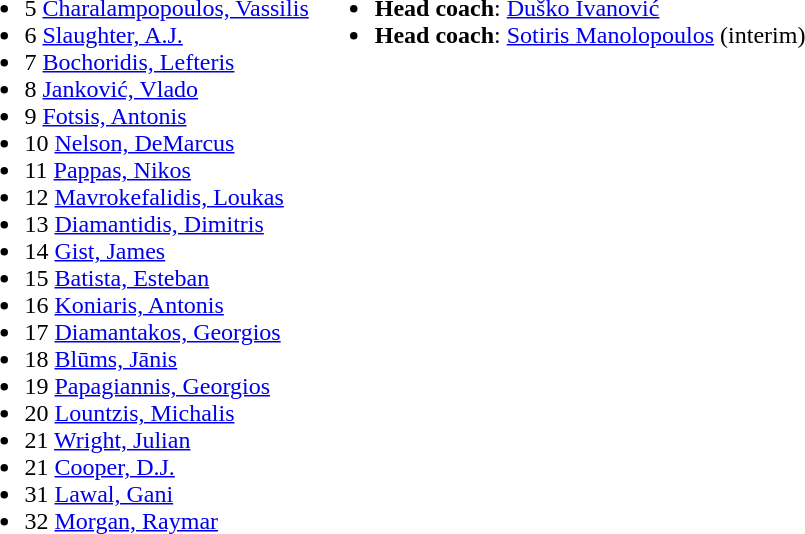<table>
<tr valign="top">
<td><br><ul><li>5  <a href='#'>Charalampopoulos, Vassilis</a></li><li>6  <a href='#'>Slaughter, A.J.</a></li><li>7   <a href='#'>Bochoridis, Lefteris</a></li><li>8  <a href='#'>Janković, Vlado</a></li><li>9  <a href='#'>Fotsis, Antonis</a></li><li>10  <a href='#'>Nelson, DeMarcus</a></li><li>11  <a href='#'>Pappas, Nikos</a></li><li>12  <a href='#'>Mavrokefalidis, Loukas</a></li><li>13  <a href='#'>Diamantidis, Dimitris</a></li><li>14  <a href='#'>Gist, James</a></li><li>15  <a href='#'>Batista, Esteban</a></li><li>16  <a href='#'>Koniaris, Antonis</a></li><li>17  <a href='#'>Diamantakos, Georgios</a></li><li>18  <a href='#'>Blūms, Jānis</a></li><li>19  <a href='#'>Papagiannis, Georgios</a></li><li>20  <a href='#'>Lountzis, Michalis</a></li><li>21  <a href='#'>Wright, Julian</a></li><li>21  <a href='#'>Cooper, D.J.</a></li><li>31  <a href='#'>Lawal, Gani</a></li><li>32  <a href='#'>Morgan, Raymar</a></li></ul></td>
<td><br><ul><li><strong>Head coach</strong>: <a href='#'>Duško Ivanović</a></li><li><strong>Head coach</strong>: <a href='#'>Sotiris Manolopoulos</a> (interim)</li></ul></td>
</tr>
</table>
